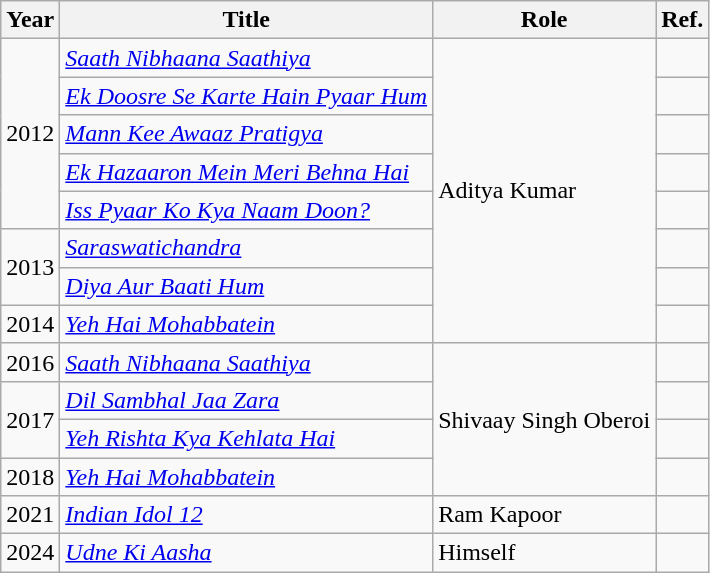<table class="wikitable sortable">
<tr>
<th>Year</th>
<th>Title</th>
<th>Role</th>
<th class="unsortable">Ref.</th>
</tr>
<tr>
<td rowspan="5">2012</td>
<td><em><a href='#'>Saath Nibhaana Saathiya</a></em></td>
<td rowspan="8">Aditya Kumar</td>
<td></td>
</tr>
<tr>
<td><em><a href='#'>Ek Doosre Se Karte Hain Pyaar Hum</a></em></td>
<td></td>
</tr>
<tr>
<td><em><a href='#'>Mann Kee Awaaz Pratigya</a></em></td>
<td></td>
</tr>
<tr>
<td><em><a href='#'>Ek Hazaaron Mein Meri Behna Hai</a></em></td>
<td></td>
</tr>
<tr>
<td><em><a href='#'>Iss Pyaar Ko Kya Naam Doon?</a></em></td>
<td></td>
</tr>
<tr>
<td rowspan="2">2013</td>
<td><em><a href='#'>Saraswatichandra</a></em></td>
<td></td>
</tr>
<tr>
<td><em><a href='#'>Diya Aur Baati Hum</a></em></td>
<td></td>
</tr>
<tr>
<td>2014</td>
<td><em><a href='#'>Yeh Hai Mohabbatein</a></em></td>
<td></td>
</tr>
<tr>
<td>2016</td>
<td><em><a href='#'>Saath Nibhaana Saathiya</a></em></td>
<td rowspan="4">Shivaay Singh Oberoi</td>
<td></td>
</tr>
<tr>
<td rowspan="2">2017</td>
<td><em><a href='#'>Dil Sambhal Jaa Zara</a></em></td>
<td></td>
</tr>
<tr>
<td><em><a href='#'>Yeh Rishta Kya Kehlata Hai</a></em></td>
<td></td>
</tr>
<tr>
<td>2018</td>
<td><em><a href='#'>Yeh Hai Mohabbatein</a></em></td>
<td></td>
</tr>
<tr>
<td>2021</td>
<td><em><a href='#'>Indian Idol 12</a></em></td>
<td>Ram Kapoor</td>
<td></td>
</tr>
<tr>
<td>2024</td>
<td><em><a href='#'>Udne Ki Aasha</a></em></td>
<td>Himself</td>
<td></td>
</tr>
</table>
